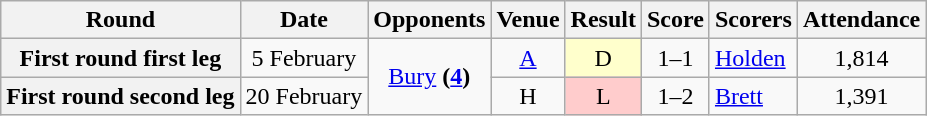<table class="wikitable" style="text-align:center">
<tr>
<th>Round</th>
<th>Date</th>
<th>Opponents</th>
<th>Venue</th>
<th>Result</th>
<th>Score</th>
<th>Scorers</th>
<th>Attendance</th>
</tr>
<tr>
<th>First round first leg</th>
<td>5 February</td>
<td rowspan=2><a href='#'>Bury</a> <strong>(<a href='#'>4</a>)</strong></td>
<td><a href='#'>A</a></td>
<td style="background-color:#FFFFCC">D</td>
<td>1–1</td>
<td align="left"><a href='#'>Holden</a></td>
<td>1,814</td>
</tr>
<tr>
<th>First round second leg</th>
<td>20 February</td>
<td>H</td>
<td style="background-color:#FFCCCC">L</td>
<td>1–2</td>
<td align="left"><a href='#'>Brett</a></td>
<td>1,391</td>
</tr>
</table>
